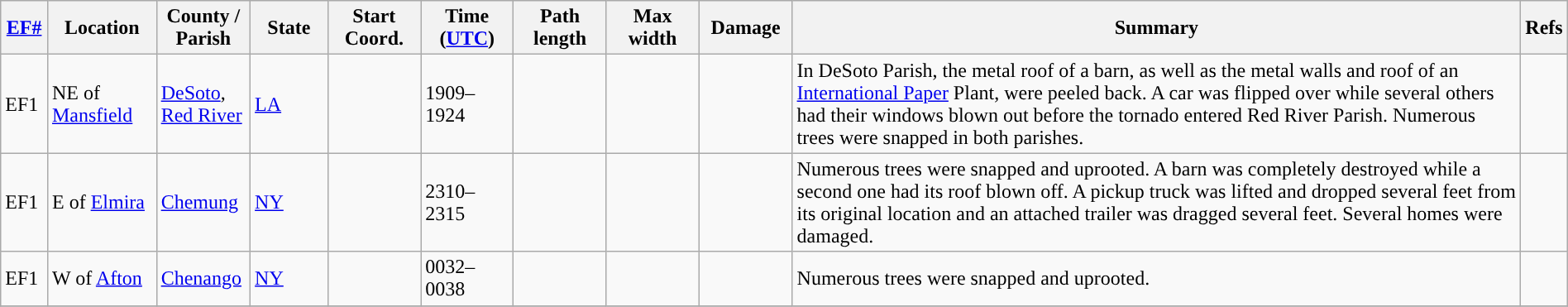<table class="wikitable sortable" style="width:100%;">
<tr>
<th scope="col" width="3%" align="center"><a href='#'>EF#</a></th>
<th scope="col" width="7%" align="center" class="unsortable">Location</th>
<th scope="col" width="6%" align="center" class="unsortable">County / Parish</th>
<th scope="col" width="5%" align="center">State</th>
<th scope="col" width="6%" align="center">Start Coord.</th>
<th scope="col" width="6%" align="center">Time (<a href='#'>UTC</a>)</th>
<th scope="col" width="6%" align="center">Path length</th>
<th scope="col" width="6%" align="center">Max width</th>
<th scope="col" width="6%" align="center">Damage</th>
<th scope="col" width="48%" class="unsortable" align="center">Summary</th>
<th scope="col" width="48%" class="unsortable" align="center">Refs</th>
</tr>
<tr>
<td>EF1</td>
<td>NE of <a href='#'>Mansfield</a></td>
<td><a href='#'>DeSoto</a>, <a href='#'>Red River</a></td>
<td><a href='#'>LA</a></td>
<td></td>
<td>1909–1924</td>
<td></td>
<td></td>
<td></td>
<td>In DeSoto Parish, the metal roof of a barn, as well as the metal walls and roof of an <a href='#'>International Paper</a> Plant, were peeled back. A car was flipped over while several others had their windows blown out before the tornado entered Red River Parish. Numerous trees were snapped in both parishes.</td>
<td></td>
</tr>
<tr>
<td>EF1</td>
<td>E of <a href='#'>Elmira</a></td>
<td><a href='#'>Chemung</a></td>
<td><a href='#'>NY</a></td>
<td></td>
<td>2310–2315</td>
<td></td>
<td></td>
<td></td>
<td>Numerous trees were snapped and uprooted. A barn was completely destroyed while a second one had its roof blown off. A pickup truck was lifted and dropped several feet from its original location and an attached trailer was dragged several feet. Several homes were damaged.</td>
<td></td>
</tr>
<tr>
<td>EF1</td>
<td>W of <a href='#'>Afton</a></td>
<td><a href='#'>Chenango</a></td>
<td><a href='#'>NY</a></td>
<td></td>
<td>0032–0038</td>
<td></td>
<td></td>
<td></td>
<td>Numerous trees were snapped and uprooted.</td>
<td></td>
</tr>
<tr>
</tr>
</table>
